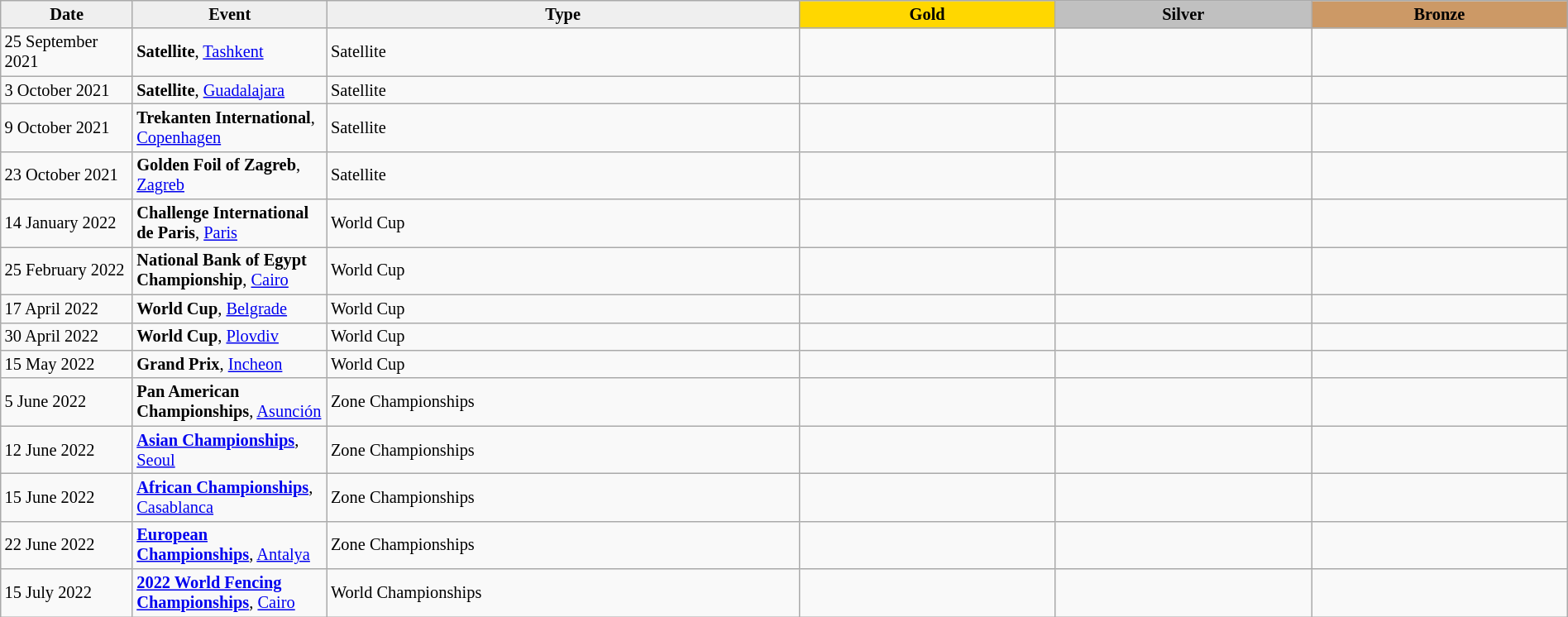<table class="wikitable sortable" style="font-size: 85%" width="100%">
<tr align=center>
<th scope=col style="width:100px; background: #efefef;">Date</th>
<th scope=col style="width:150px; background: #efefef;">Event</th>
<th scope=col style="background: #efefef;">Type</th>
<th scope=col colspan=1 style="width:200px; background: gold;">Gold</th>
<th scope=col colspan=1 style="width:200px; background: silver;">Silver</th>
<th scope=col colspan=1 style="width:200px; background: #cc9966;">Bronze</th>
</tr>
<tr>
<td>25 September 2021</td>
<td><strong>Satellite</strong>, <a href='#'>Tashkent</a></td>
<td>Satellite</td>
<td></td>
<td></td>
<td><br></td>
</tr>
<tr>
<td>3 October 2021</td>
<td><strong>Satellite</strong>, <a href='#'>Guadalajara</a></td>
<td>Satellite</td>
<td></td>
<td></td>
<td><br></td>
</tr>
<tr>
<td>9 October 2021</td>
<td><strong>Trekanten International</strong>, <a href='#'>Copenhagen</a></td>
<td>Satellite</td>
<td></td>
<td></td>
<td><br></td>
</tr>
<tr>
<td>23 October 2021</td>
<td><strong>Golden Foil of Zagreb</strong>, <a href='#'>Zagreb</a></td>
<td>Satellite</td>
<td></td>
<td></td>
<td><br></td>
</tr>
<tr>
<td>14 January 2022</td>
<td><strong>Challenge International de Paris</strong>, <a href='#'>Paris</a></td>
<td>World Cup</td>
<td></td>
<td></td>
<td><br></td>
</tr>
<tr>
<td>25 February 2022</td>
<td><strong>National Bank of Egypt Championship</strong>, <a href='#'>Cairo</a></td>
<td>World Cup</td>
<td></td>
<td></td>
<td><br></td>
</tr>
<tr>
<td>17 April 2022</td>
<td><strong>World Cup</strong>, <a href='#'>Belgrade</a></td>
<td>World Cup</td>
<td></td>
<td></td>
<td><br></td>
</tr>
<tr>
<td>30 April 2022</td>
<td><strong>World Cup</strong>, <a href='#'>Plovdiv</a></td>
<td>World Cup</td>
<td></td>
<td></td>
<td><br></td>
</tr>
<tr>
<td>15 May 2022</td>
<td><strong>Grand Prix</strong>, <a href='#'>Incheon</a></td>
<td>World Cup</td>
<td></td>
<td></td>
<td><br></td>
</tr>
<tr>
<td>5 June 2022</td>
<td><strong>Pan American Championships</strong>, <a href='#'>Asunción</a></td>
<td>Zone Championships</td>
<td></td>
<td></td>
<td><br></td>
</tr>
<tr>
<td>12 June 2022</td>
<td><strong><a href='#'>Asian Championships</a></strong>, <a href='#'>Seoul</a></td>
<td>Zone Championships</td>
<td></td>
<td></td>
<td><br></td>
</tr>
<tr>
<td>15 June 2022</td>
<td><strong><a href='#'>African Championships</a></strong>, <a href='#'>Casablanca</a></td>
<td>Zone Championships</td>
<td></td>
<td></td>
<td><br></td>
</tr>
<tr>
<td>22 June 2022</td>
<td><strong><a href='#'>European Championships</a></strong>, <a href='#'>Antalya</a></td>
<td>Zone Championships</td>
<td></td>
<td></td>
<td><br></td>
</tr>
<tr>
<td>15 July 2022</td>
<td><strong><a href='#'>2022 World Fencing Championships</a></strong>, <a href='#'>Cairo</a></td>
<td>World Championships</td>
<td></td>
<td></td>
<td><br></td>
</tr>
</table>
